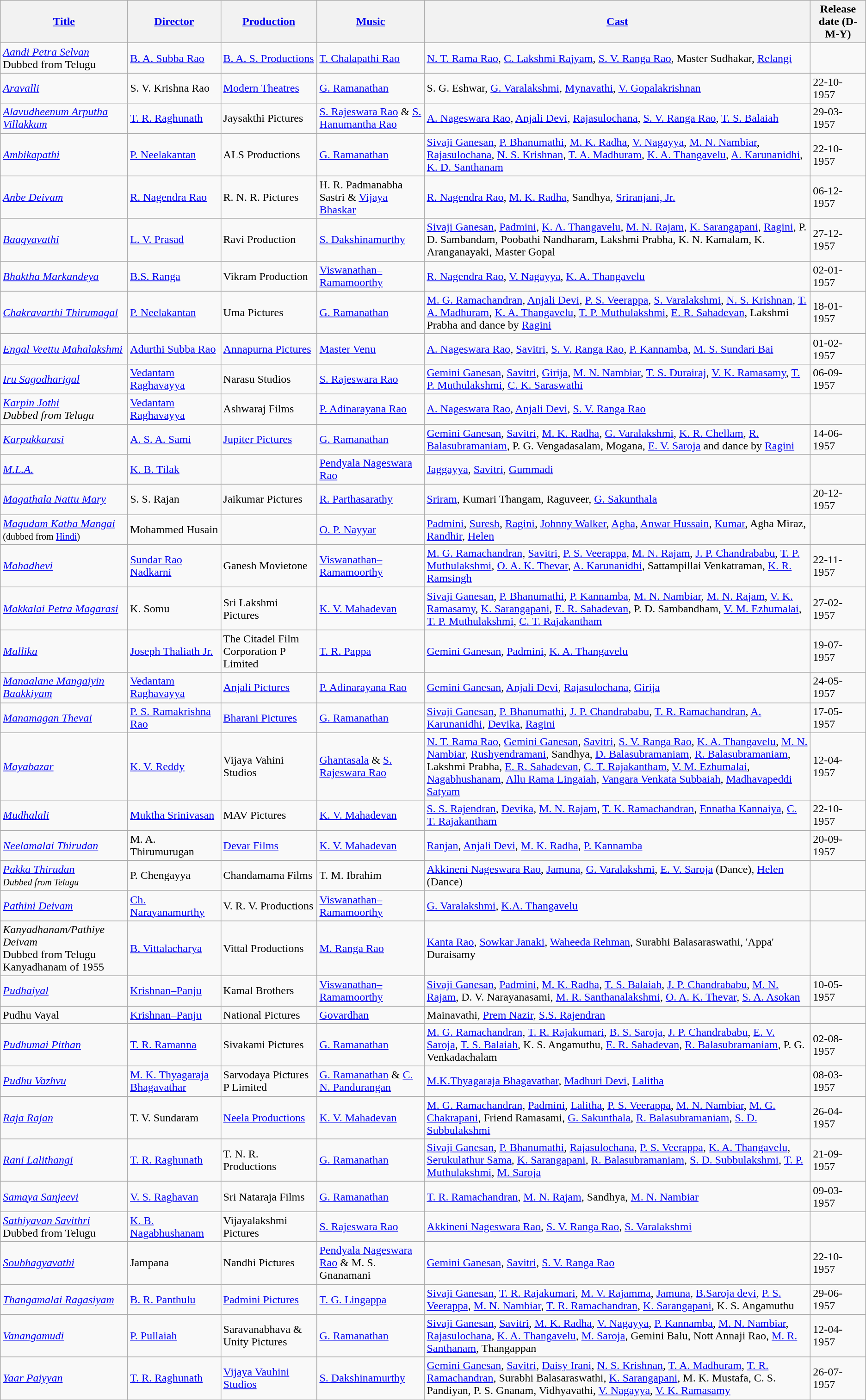<table class="wikitable">
<tr>
<th><a href='#'>Title</a></th>
<th><a href='#'>Director</a></th>
<th><a href='#'>Production</a></th>
<th><a href='#'>Music</a></th>
<th><a href='#'>Cast</a></th>
<th>Release date (D-M-Y)</th>
</tr>
<tr>
<td><em><a href='#'>Aandi Petra Selvan</a></em><br>Dubbed from Telugu</td>
<td><a href='#'>B. A. Subba Rao</a></td>
<td><a href='#'>B. A. S. Productions</a></td>
<td><a href='#'>T. Chalapathi Rao</a></td>
<td><a href='#'>N. T. Rama Rao</a>, <a href='#'>C. Lakshmi Rajyam</a>, <a href='#'>S. V. Ranga Rao</a>, Master Sudhakar, <a href='#'>Relangi</a></td>
<td></td>
</tr>
<tr>
<td><em><a href='#'>Aravalli</a></em></td>
<td>S. V. Krishna Rao</td>
<td><a href='#'>Modern Theatres</a></td>
<td><a href='#'>G. Ramanathan</a></td>
<td>S. G. Eshwar, <a href='#'>G. Varalakshmi</a>, <a href='#'>Mynavathi</a>, <a href='#'>V. Gopalakrishnan</a></td>
<td>22-10-1957</td>
</tr>
<tr>
<td><em><a href='#'>Alavudheenum Arputha Villakkum</a></em></td>
<td><a href='#'>T. R. Raghunath</a></td>
<td>Jaysakthi Pictures</td>
<td><a href='#'>S. Rajeswara Rao</a> & <a href='#'>S. Hanumantha Rao</a></td>
<td><a href='#'>A. Nageswara Rao</a>, <a href='#'>Anjali Devi</a>, <a href='#'>Rajasulochana</a>, <a href='#'>S. V. Ranga Rao</a>, <a href='#'>T. S. Balaiah</a></td>
<td>29-03-1957</td>
</tr>
<tr>
<td><em><a href='#'>Ambikapathi</a></em></td>
<td><a href='#'>P. Neelakantan</a></td>
<td>ALS Productions</td>
<td><a href='#'>G. Ramanathan</a></td>
<td><a href='#'>Sivaji Ganesan</a>, <a href='#'>P. Bhanumathi</a>, <a href='#'>M. K. Radha</a>, <a href='#'>V. Nagayya</a>, <a href='#'>M. N. Nambiar</a>, <a href='#'>Rajasulochana</a>, <a href='#'>N. S. Krishnan</a>, <a href='#'>T. A. Madhuram</a>, <a href='#'>K. A. Thangavelu</a>, <a href='#'>A. Karunanidhi</a>, <a href='#'>K. D. Santhanam</a></td>
<td>22-10-1957</td>
</tr>
<tr>
<td><em><a href='#'>Anbe Deivam</a></em></td>
<td><a href='#'>R. Nagendra Rao</a></td>
<td>R. N. R. Pictures</td>
<td>H. R. Padmanabha Sastri & <a href='#'>Vijaya Bhaskar</a></td>
<td><a href='#'>R. Nagendra Rao</a>, <a href='#'>M. K. Radha</a>, Sandhya, <a href='#'>Sriranjani, Jr.</a></td>
<td>06-12-1957</td>
</tr>
<tr>
<td><em><a href='#'>Baagyavathi</a></em></td>
<td><a href='#'>L. V. Prasad</a></td>
<td>Ravi Production</td>
<td><a href='#'>S. Dakshinamurthy</a></td>
<td><a href='#'>Sivaji Ganesan</a>, <a href='#'>Padmini</a>, <a href='#'>K. A. Thangavelu</a>, <a href='#'>M. N. Rajam</a>, <a href='#'>K. Sarangapani</a>, <a href='#'>Ragini</a>, P. D. Sambandam, Poobathi Nandharam, Lakshmi Prabha, K. N. Kamalam, K. Aranganayaki, Master Gopal</td>
<td>27-12-1957</td>
</tr>
<tr>
<td><em><a href='#'>Bhaktha Markandeya</a></em></td>
<td><a href='#'>B.S. Ranga</a></td>
<td>Vikram Production</td>
<td><a href='#'>Viswanathan–Ramamoorthy</a></td>
<td><a href='#'>R. Nagendra Rao</a>, <a href='#'>V. Nagayya</a>, <a href='#'>K. A. Thangavelu</a></td>
<td>02-01-1957</td>
</tr>
<tr>
<td><em><a href='#'>Chakravarthi Thirumagal</a></em></td>
<td><a href='#'>P. Neelakantan</a></td>
<td>Uma Pictures</td>
<td><a href='#'>G. Ramanathan</a></td>
<td><a href='#'>M. G. Ramachandran</a>, <a href='#'>Anjali Devi</a>, <a href='#'>P. S. Veerappa</a>, <a href='#'>S. Varalakshmi</a>, <a href='#'>N. S. Krishnan</a>, <a href='#'>T. A. Madhuram</a>, <a href='#'>K. A. Thangavelu</a>, <a href='#'>T. P. Muthulakshmi</a>, <a href='#'>E. R. Sahadevan</a>, Lakshmi Prabha and dance by <a href='#'>Ragini</a></td>
<td>18-01-1957</td>
</tr>
<tr>
<td><em><a href='#'>Engal Veettu Mahalakshmi</a></em></td>
<td><a href='#'>Adurthi Subba Rao</a></td>
<td><a href='#'>Annapurna Pictures</a></td>
<td><a href='#'>Master Venu</a></td>
<td><a href='#'>A. Nageswara Rao</a>, <a href='#'>Savitri</a>, <a href='#'>S. V. Ranga Rao</a>, <a href='#'>P. Kannamba</a>, <a href='#'>M. S. Sundari Bai</a></td>
<td>01-02-1957</td>
</tr>
<tr>
<td><em><a href='#'>Iru Sagodharigal</a></em></td>
<td><a href='#'>Vedantam Raghavayya</a></td>
<td>Narasu Studios</td>
<td><a href='#'>S. Rajeswara Rao</a></td>
<td><a href='#'>Gemini Ganesan</a>, <a href='#'>Savitri</a>, <a href='#'>Girija</a>, <a href='#'>M. N. Nambiar</a>, <a href='#'>T. S. Durairaj</a>, <a href='#'>V. K. Ramasamy</a>, <a href='#'>T. P. Muthulakshmi</a>, <a href='#'>C. K. Saraswathi</a></td>
<td>06-09-1957</td>
</tr>
<tr>
<td><em><a href='#'>Karpin Jothi</a><br>Dubbed from Telugu</em></td>
<td><a href='#'>Vedantam Raghavayya</a></td>
<td>Ashwaraj Films</td>
<td><a href='#'>P. Adinarayana Rao</a></td>
<td><a href='#'>A. Nageswara Rao</a>, <a href='#'>Anjali Devi</a>, <a href='#'>S. V. Ranga Rao</a></td>
<td></td>
</tr>
<tr>
<td><em><a href='#'>Karpukkarasi</a></em></td>
<td><a href='#'>A. S. A. Sami</a></td>
<td><a href='#'>Jupiter Pictures</a></td>
<td><a href='#'>G. Ramanathan</a></td>
<td><a href='#'>Gemini Ganesan</a>, <a href='#'>Savitri</a>, <a href='#'>M. K. Radha</a>, <a href='#'>G. Varalakshmi</a>, <a href='#'>K. R. Chellam</a>, <a href='#'>R. Balasubramaniam</a>, P. G. Vengadasalam, Mogana, <a href='#'>E. V. Saroja</a> and dance by <a href='#'>Ragini</a></td>
<td>14-06-1957</td>
</tr>
<tr>
<td><em><a href='#'>M.L.A.</a></em><br></td>
<td><a href='#'>K. B. Tilak</a></td>
<td></td>
<td><a href='#'>Pendyala Nageswara Rao</a></td>
<td><a href='#'>Jaggayya</a>, <a href='#'>Savitri</a>, <a href='#'>Gummadi</a></td>
<td></td>
</tr>
<tr>
<td><em><a href='#'>Magathala Nattu Mary</a></em></td>
<td>S. S. Rajan</td>
<td>Jaikumar Pictures</td>
<td><a href='#'>R. Parthasarathy</a></td>
<td><a href='#'>Sriram</a>, Kumari Thangam, Raguveer, <a href='#'>G. Sakunthala</a></td>
<td>20-12-1957</td>
</tr>
<tr>
<td><em><a href='#'>Magudam Katha Mangai</a></em><br><small>(dubbed from <a href='#'>Hindi</a>)</small></td>
<td>Mohammed Husain</td>
<td></td>
<td><a href='#'>O. P. Nayyar</a></td>
<td><a href='#'>Padmini</a>, <a href='#'>Suresh</a>, <a href='#'>Ragini</a>, <a href='#'>Johnny Walker</a>, <a href='#'>Agha</a>, <a href='#'>Anwar Hussain</a>, <a href='#'>Kumar</a>, Agha Miraz, <a href='#'>Randhir</a>, <a href='#'>Helen</a></td>
<td></td>
</tr>
<tr>
<td><em><a href='#'>Mahadhevi</a></em></td>
<td><a href='#'>Sundar Rao Nadkarni</a></td>
<td>Ganesh Movietone</td>
<td><a href='#'>Viswanathan–Ramamoorthy</a></td>
<td><a href='#'>M. G. Ramachandran</a>, <a href='#'>Savitri</a>, <a href='#'>P. S. Veerappa</a>, <a href='#'>M. N. Rajam</a>, <a href='#'>J. P. Chandrababu</a>, <a href='#'>T. P. Muthulakshmi</a>, <a href='#'>O. A. K. Thevar</a>, <a href='#'>A. Karunanidhi</a>, Sattampillai Venkatraman, <a href='#'>K. R. Ramsingh</a></td>
<td>22-11-1957</td>
</tr>
<tr>
<td><em><a href='#'>Makkalai Petra Magarasi</a></em></td>
<td>K. Somu</td>
<td>Sri Lakshmi Pictures</td>
<td><a href='#'>K. V. Mahadevan</a></td>
<td><a href='#'>Sivaji Ganesan</a>, <a href='#'>P. Bhanumathi</a>, <a href='#'>P. Kannamba</a>, <a href='#'>M. N. Nambiar</a>, <a href='#'>M. N. Rajam</a>, <a href='#'>V. K. Ramasamy</a>, <a href='#'>K. Sarangapani</a>, <a href='#'>E. R. Sahadevan</a>, P. D. Sambandham, <a href='#'>V. M. Ezhumalai</a>, <a href='#'>T. P. Muthulakshmi</a>, <a href='#'>C. T. Rajakantham</a></td>
<td>27-02-1957</td>
</tr>
<tr>
<td><em><a href='#'>Mallika</a></em></td>
<td><a href='#'>Joseph Thaliath Jr.</a></td>
<td>The Citadel Film Corporation P Limited</td>
<td><a href='#'>T. R. Pappa</a></td>
<td><a href='#'>Gemini Ganesan</a>, <a href='#'>Padmini</a>, <a href='#'>K. A. Thangavelu</a></td>
<td>19-07-1957</td>
</tr>
<tr>
<td><em><a href='#'>Manaalane Mangaiyin Baakkiyam</a></em></td>
<td><a href='#'>Vedantam Raghavayya</a></td>
<td><a href='#'>Anjali Pictures</a></td>
<td><a href='#'>P. Adinarayana Rao</a></td>
<td><a href='#'>Gemini Ganesan</a>, <a href='#'>Anjali Devi</a>, <a href='#'>Rajasulochana</a>, <a href='#'>Girija</a></td>
<td>24-05-1957</td>
</tr>
<tr>
<td><em><a href='#'>Manamagan Thevai</a></em></td>
<td><a href='#'>P. S. Ramakrishna Rao</a></td>
<td><a href='#'>Bharani Pictures</a></td>
<td><a href='#'>G. Ramanathan</a></td>
<td><a href='#'>Sivaji Ganesan</a>, <a href='#'>P. Bhanumathi</a>, <a href='#'>J. P. Chandrababu</a>, <a href='#'>T. R. Ramachandran</a>, <a href='#'>A. Karunanidhi</a>, <a href='#'>Devika</a>, <a href='#'>Ragini</a></td>
<td>17-05-1957</td>
</tr>
<tr>
<td><em><a href='#'>Mayabazar</a></em></td>
<td><a href='#'>K. V. Reddy</a></td>
<td>Vijaya Vahini Studios</td>
<td><a href='#'>Ghantasala</a> & <a href='#'>S. Rajeswara Rao</a></td>
<td><a href='#'>N. T. Rama Rao</a>, <a href='#'>Gemini Ganesan</a>, <a href='#'>Savitri</a>, <a href='#'>S. V. Ranga Rao</a>, <a href='#'>K. A. Thangavelu</a>, <a href='#'>M. N. Nambiar</a>, <a href='#'>Rushyendramani</a>, Sandhya, <a href='#'>D. Balasubramaniam</a>, <a href='#'>R. Balasubramaniam</a>, Lakshmi Prabha, <a href='#'>E. R. Sahadevan</a>, <a href='#'>C. T. Rajakantham</a>, <a href='#'>V. M. Ezhumalai</a>, <a href='#'>Nagabhushanam</a>, <a href='#'>Allu Rama Lingaiah</a>, <a href='#'>Vangara Venkata Subbaiah</a>, <a href='#'>Madhavapeddi Satyam</a></td>
<td>12-04-1957</td>
</tr>
<tr>
<td><em><a href='#'>Mudhalali</a></em></td>
<td><a href='#'>Muktha Srinivasan</a></td>
<td>MAV Pictures</td>
<td><a href='#'>K. V. Mahadevan</a></td>
<td><a href='#'>S. S. Rajendran</a>, <a href='#'>Devika</a>, <a href='#'>M. N. Rajam</a>, <a href='#'>T. K. Ramachandran</a>, <a href='#'>Ennatha Kannaiya</a>, <a href='#'>C. T. Rajakantham</a></td>
<td>22-10-1957</td>
</tr>
<tr>
<td><em><a href='#'>Neelamalai Thirudan</a></em></td>
<td>M. A. Thirumurugan</td>
<td><a href='#'>Devar Films</a></td>
<td><a href='#'>K. V. Mahadevan</a></td>
<td><a href='#'>Ranjan</a>, <a href='#'>Anjali Devi</a>, <a href='#'>M. K. Radha</a>, <a href='#'>P. Kannamba</a></td>
<td>20-09-1957</td>
</tr>
<tr>
<td><em><a href='#'>Pakka Thirudan</a><br><small>Dubbed from Telugu</small></em></td>
<td>P. Chengayya</td>
<td>Chandamama Films</td>
<td>T. M. Ibrahim</td>
<td><a href='#'>Akkineni Nageswara Rao</a>, <a href='#'>Jamuna</a>, <a href='#'>G. Varalakshmi</a>, <a href='#'>E. V. Saroja</a> (Dance), <a href='#'>Helen</a> (Dance)</td>
<td></td>
</tr>
<tr>
<td><em><a href='#'>Pathini Deivam</a></em></td>
<td><a href='#'>Ch. Narayanamurthy</a></td>
<td>V. R. V. Productions</td>
<td><a href='#'>Viswanathan–Ramamoorthy</a></td>
<td><a href='#'>G. Varalakshmi</a>, <a href='#'>K.A. Thangavelu</a></td>
<td></td>
</tr>
<tr>
<td><em>Kanyadhanam/Pathiye Deivam</em><br>Dubbed from Telugu Kanyadhanam of 1955</td>
<td><a href='#'>B. Vittalacharya</a></td>
<td>Vittal Productions</td>
<td><a href='#'>M. Ranga Rao</a></td>
<td><a href='#'>Kanta Rao</a>, <a href='#'>Sowkar Janaki</a>, <a href='#'>Waheeda Rehman</a>, Surabhi Balasaraswathi, 'Appa' Duraisamy</td>
<td></td>
</tr>
<tr>
<td><em><a href='#'>Pudhaiyal</a></em></td>
<td><a href='#'>Krishnan–Panju</a></td>
<td>Kamal Brothers</td>
<td><a href='#'>Viswanathan–Ramamoorthy</a></td>
<td><a href='#'>Sivaji Ganesan</a>, <a href='#'>Padmini</a>, <a href='#'>M. K. Radha</a>, <a href='#'>T. S. Balaiah</a>, <a href='#'>J. P. Chandrababu</a>, <a href='#'>M. N. Rajam</a>, D. V. Narayanasami, <a href='#'>M. R. Santhanalakshmi</a>, <a href='#'>O. A. K. Thevar</a>, <a href='#'>S. A. Asokan</a></td>
<td>10-05-1957</td>
</tr>
<tr>
<td>Pudhu Vayal</td>
<td><a href='#'>Krishnan–Panju</a></td>
<td>National Pictures</td>
<td><a href='#'>Govardhan</a></td>
<td>Mainavathi, <a href='#'>Prem Nazir</a>, <a href='#'>S.S. Rajendran</a></td>
<td></td>
</tr>
<tr>
<td><em><a href='#'>Pudhumai Pithan</a></em></td>
<td><a href='#'>T. R. Ramanna</a></td>
<td>Sivakami Pictures</td>
<td><a href='#'>G. Ramanathan</a></td>
<td><a href='#'>M. G. Ramachandran</a>, <a href='#'>T. R. Rajakumari</a>, <a href='#'>B. S. Saroja</a>, <a href='#'>J. P. Chandrababu</a>, <a href='#'>E. V. Saroja</a>, <a href='#'>T. S. Balaiah</a>, K. S. Angamuthu, <a href='#'>E. R. Sahadevan</a>, <a href='#'>R. Balasubramaniam</a>, P. G. Venkadachalam</td>
<td>02-08-1957</td>
</tr>
<tr>
<td><em><a href='#'>Pudhu Vazhvu</a></em></td>
<td><a href='#'>M. K. Thyagaraja Bhagavathar</a></td>
<td>Sarvodaya Pictures P Limited</td>
<td><a href='#'>G. Ramanathan</a> & <a href='#'>C. N. Pandurangan</a></td>
<td><a href='#'>M.K.Thyagaraja Bhagavathar</a>, <a href='#'>Madhuri Devi</a>, <a href='#'>Lalitha</a></td>
<td>08-03-1957</td>
</tr>
<tr>
<td><em><a href='#'>Raja Rajan</a></em></td>
<td>T. V. Sundaram</td>
<td><a href='#'>Neela Productions</a></td>
<td><a href='#'>K. V. Mahadevan</a></td>
<td><a href='#'>M. G. Ramachandran</a>, <a href='#'>Padmini</a>, <a href='#'>Lalitha</a>, <a href='#'>P. S. Veerappa</a>, <a href='#'>M. N. Nambiar</a>, <a href='#'>M. G. Chakrapani</a>, Friend Ramasami, <a href='#'>G. Sakunthala</a>, <a href='#'>R. Balasubramaniam</a>, <a href='#'>S. D. Subbulakshmi</a></td>
<td>26-04-1957</td>
</tr>
<tr>
<td><em><a href='#'>Rani Lalithangi</a></em></td>
<td><a href='#'>T. R. Raghunath</a></td>
<td>T. N. R. Productions</td>
<td><a href='#'>G. Ramanathan</a></td>
<td><a href='#'>Sivaji Ganesan</a>, <a href='#'>P. Bhanumathi</a>, <a href='#'>Rajasulochana</a>, <a href='#'>P. S. Veerappa</a>, <a href='#'>K. A. Thangavelu</a>, <a href='#'>Serukulathur Sama</a>, <a href='#'>K. Sarangapani</a>, <a href='#'>R. Balasubramaniam</a>, <a href='#'>S. D. Subbulakshmi</a>, <a href='#'>T. P. Muthulakshmi</a>, <a href='#'>M. Saroja</a></td>
<td>21-09-1957</td>
</tr>
<tr>
<td><em><a href='#'>Samaya Sanjeevi</a></em></td>
<td><a href='#'>V. S. Raghavan</a></td>
<td>Sri Nataraja Films</td>
<td><a href='#'>G. Ramanathan</a></td>
<td><a href='#'>T. R. Ramachandran</a>, <a href='#'>M. N. Rajam</a>, Sandhya, <a href='#'>M. N. Nambiar</a></td>
<td>09-03-1957</td>
</tr>
<tr>
<td><em><a href='#'>Sathiyavan Savithri</a></em><br>Dubbed from Telugu</td>
<td><a href='#'>K. B. Nagabhushanam</a></td>
<td>Vijayalakshmi Pictures</td>
<td><a href='#'>S. Rajeswara Rao</a></td>
<td><a href='#'>Akkineni Nageswara Rao</a>, <a href='#'>S. V. Ranga Rao</a>, <a href='#'>S. Varalakshmi</a></td>
<td></td>
</tr>
<tr>
<td><em><a href='#'>Soubhagyavathi</a></em></td>
<td Jampana (director)>Jampana</td>
<td>Nandhi Pictures</td>
<td><a href='#'>Pendyala Nageswara Rao</a> & M. S. Gnanamani</td>
<td><a href='#'>Gemini Ganesan</a>, <a href='#'>Savitri</a>, <a href='#'>S. V. Ranga Rao</a></td>
<td>22-10-1957</td>
</tr>
<tr>
<td><em><a href='#'>Thangamalai Ragasiyam</a></em></td>
<td><a href='#'>B. R. Panthulu</a></td>
<td><a href='#'>Padmini Pictures</a></td>
<td><a href='#'>T. G. Lingappa</a></td>
<td><a href='#'>Sivaji Ganesan</a>, <a href='#'>T. R. Rajakumari</a>, <a href='#'>M. V. Rajamma</a>, <a href='#'>Jamuna</a>, <a href='#'>B.Saroja devi</a>, <a href='#'>P. S. Veerappa</a>, <a href='#'>M. N. Nambiar</a>, <a href='#'>T. R. Ramachandran</a>, <a href='#'>K. Sarangapani</a>, K. S. Angamuthu</td>
<td>29-06-1957</td>
</tr>
<tr>
<td><em><a href='#'>Vanangamudi</a></em></td>
<td><a href='#'>P. Pullaiah</a></td>
<td>Saravanabhava & Unity Pictures</td>
<td><a href='#'>G. Ramanathan</a></td>
<td><a href='#'>Sivaji Ganesan</a>, <a href='#'>Savitri</a>, <a href='#'>M. K. Radha</a>, <a href='#'>V. Nagayya</a>, <a href='#'>P. Kannamba</a>, <a href='#'>M. N. Nambiar</a>, <a href='#'>Rajasulochana</a>, <a href='#'>K. A. Thangavelu</a>, <a href='#'>M. Saroja</a>, Gemini Balu, Nott Annaji Rao, <a href='#'>M. R. Santhanam</a>, Thangappan</td>
<td>12-04-1957</td>
</tr>
<tr>
<td><em><a href='#'>Yaar Paiyyan</a></em></td>
<td><a href='#'>T. R. Raghunath</a></td>
<td><a href='#'>Vijaya Vauhini Studios</a></td>
<td><a href='#'>S. Dakshinamurthy</a></td>
<td><a href='#'>Gemini Ganesan</a>, <a href='#'>Savitri</a>, <a href='#'>Daisy Irani</a>, <a href='#'>N. S. Krishnan</a>, <a href='#'>T. A. Madhuram</a>, <a href='#'>T. R. Ramachandran</a>, Surabhi Balasaraswathi, <a href='#'>K. Sarangapani</a>, M. K. Mustafa, C. S. Pandiyan, P. S. Gnanam, Vidhyavathi, <a href='#'>V. Nagayya</a>, <a href='#'>V. K. Ramasamy</a></td>
<td>26-07-1957</td>
</tr>
</table>
